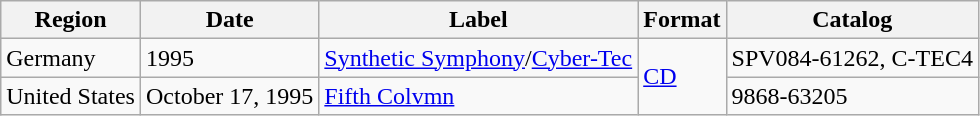<table class="wikitable">
<tr>
<th>Region</th>
<th>Date</th>
<th>Label</th>
<th>Format</th>
<th>Catalog</th>
</tr>
<tr>
<td>Germany</td>
<td>1995</td>
<td><a href='#'>Synthetic Symphony</a>/<a href='#'>Cyber-Tec</a></td>
<td rowspan="2"><a href='#'>CD</a></td>
<td>SPV084-61262, C-TEC4</td>
</tr>
<tr>
<td>United States</td>
<td>October 17, 1995</td>
<td><a href='#'>Fifth Colvmn</a></td>
<td>9868-63205</td>
</tr>
</table>
